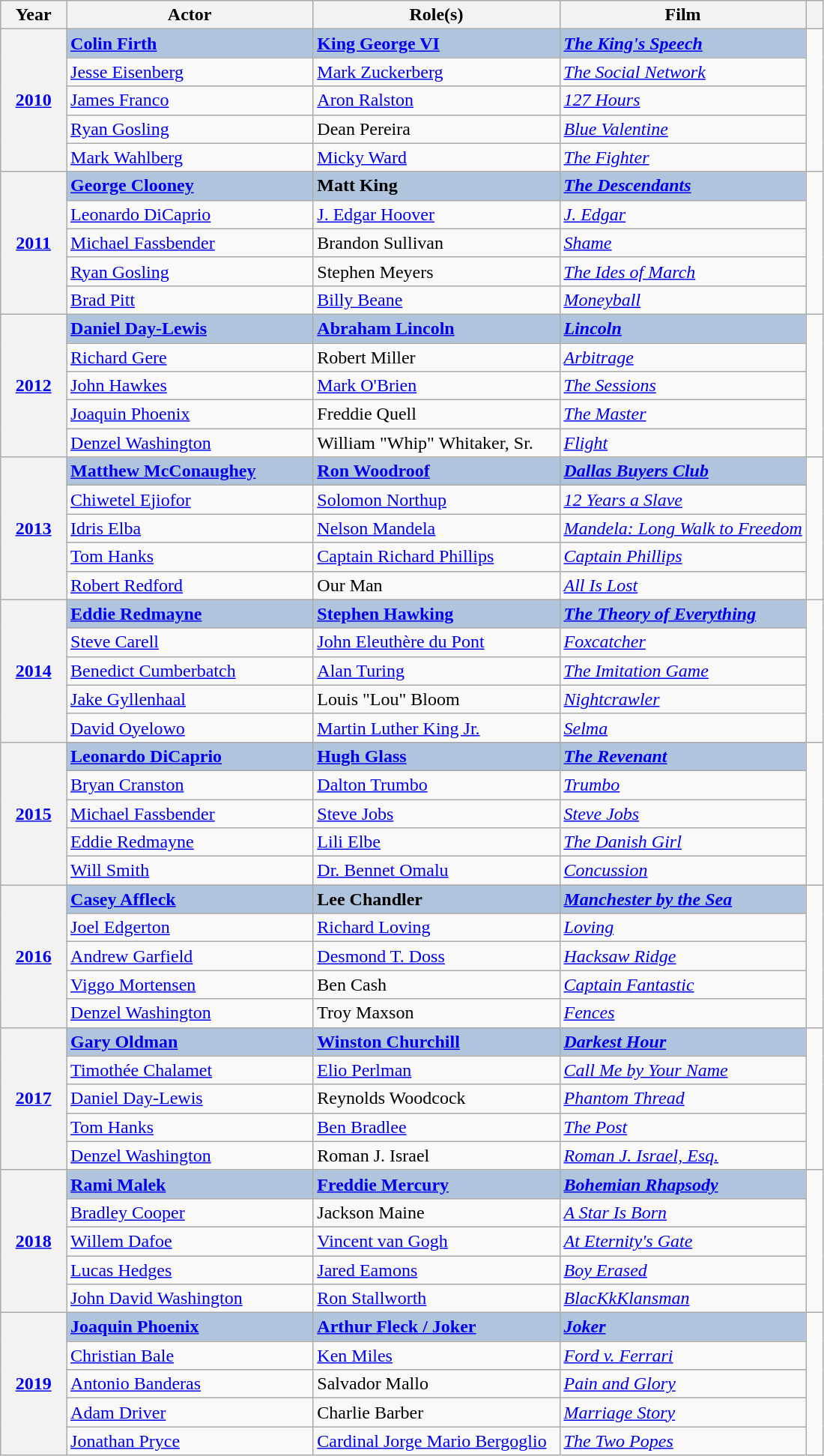<table class="wikitable sortable">
<tr>
<th scope="col" style="width:8%;">Year</th>
<th scope="col" style="width:30%;">Actor</th>
<th scope="col" style="width:30%;">Role(s)</th>
<th scope="col" style="width:30%;">Film</th>
<th scope="col" style="width:2%;" class="unsortable"></th>
</tr>
<tr>
<th rowspan="5" style="text-align:center;"><a href='#'>2010</a></th>
<td style="background:#B0C4DE;"><strong><a href='#'>Colin Firth</a></strong></td>
<td style="background:#B0C4DE;"><strong><a href='#'>King George VI</a></strong></td>
<td style="background:#B0C4DE;"><strong><em><a href='#'>The King's Speech</a></em></strong></td>
<td rowspan=5></td>
</tr>
<tr>
<td><a href='#'>Jesse Eisenberg</a></td>
<td><a href='#'>Mark Zuckerberg</a></td>
<td><em><a href='#'>The Social Network</a></em></td>
</tr>
<tr>
<td><a href='#'>James Franco</a></td>
<td><a href='#'>Aron Ralston</a></td>
<td><em><a href='#'>127 Hours</a></em></td>
</tr>
<tr>
<td><a href='#'>Ryan Gosling</a></td>
<td>Dean Pereira</td>
<td><em><a href='#'>Blue Valentine</a></em></td>
</tr>
<tr>
<td><a href='#'>Mark Wahlberg</a></td>
<td><a href='#'>Micky Ward</a></td>
<td><em><a href='#'>The Fighter</a></em></td>
</tr>
<tr>
<th rowspan="5" style="text-align:center;"><a href='#'>2011</a></th>
<td style="background:#B0C4DE;"><strong><a href='#'>George Clooney</a></strong></td>
<td style="background:#B0C4DE;"><strong>Matt King</strong></td>
<td style="background:#B0C4DE;"><strong><em><a href='#'>The Descendants</a></em></strong></td>
<td rowspan=5></td>
</tr>
<tr>
<td><a href='#'>Leonardo DiCaprio</a></td>
<td><a href='#'>J. Edgar Hoover</a></td>
<td><em><a href='#'>J. Edgar</a></em></td>
</tr>
<tr>
<td><a href='#'>Michael Fassbender</a></td>
<td>Brandon Sullivan</td>
<td><em><a href='#'>Shame</a></em></td>
</tr>
<tr>
<td><a href='#'>Ryan Gosling</a></td>
<td>Stephen Meyers</td>
<td><em><a href='#'>The Ides of March</a></em></td>
</tr>
<tr>
<td><a href='#'>Brad Pitt</a></td>
<td><a href='#'>Billy Beane</a></td>
<td><em><a href='#'>Moneyball</a></em></td>
</tr>
<tr>
<th rowspan="5" style="text-align:center;"><a href='#'>2012</a></th>
<td style="background:#B0C4DE;"><strong><a href='#'>Daniel Day-Lewis</a></strong></td>
<td style="background:#B0C4DE;"><strong><a href='#'>Abraham Lincoln</a></strong></td>
<td style="background:#B0C4DE;"><strong><em><a href='#'>Lincoln</a></em></strong></td>
<td rowspan=5></td>
</tr>
<tr>
<td><a href='#'>Richard Gere</a></td>
<td>Robert Miller</td>
<td><em><a href='#'>Arbitrage</a></em></td>
</tr>
<tr>
<td><a href='#'>John Hawkes</a></td>
<td><a href='#'>Mark O'Brien</a></td>
<td><em><a href='#'>The Sessions</a></em></td>
</tr>
<tr>
<td><a href='#'>Joaquin Phoenix</a></td>
<td>Freddie Quell</td>
<td><em><a href='#'>The Master</a></em></td>
</tr>
<tr>
<td><a href='#'>Denzel Washington</a></td>
<td>William "Whip" Whitaker, Sr.</td>
<td><em><a href='#'>Flight</a></em></td>
</tr>
<tr>
<th rowspan="5" style="text-align:center;"><a href='#'>2013</a></th>
<td style="background:#B0C4DE;"><strong><a href='#'>Matthew McConaughey</a></strong></td>
<td style="background:#B0C4DE;"><strong><a href='#'>Ron Woodroof</a></strong></td>
<td style="background:#B0C4DE;"><strong><em><a href='#'>Dallas Buyers Club</a></em></strong></td>
<td rowspan=5></td>
</tr>
<tr>
<td><a href='#'>Chiwetel Ejiofor</a></td>
<td><a href='#'>Solomon Northup</a></td>
<td><em><a href='#'>12 Years a Slave</a></em></td>
</tr>
<tr>
<td><a href='#'>Idris Elba</a></td>
<td><a href='#'>Nelson Mandela</a></td>
<td><em><a href='#'>Mandela: Long Walk to Freedom</a></em></td>
</tr>
<tr>
<td><a href='#'>Tom Hanks</a></td>
<td><a href='#'>Captain Richard Phillips</a></td>
<td><em><a href='#'>Captain Phillips</a></em></td>
</tr>
<tr>
<td><a href='#'>Robert Redford</a></td>
<td>Our Man</td>
<td><em><a href='#'>All Is Lost</a></em></td>
</tr>
<tr>
<th rowspan="5" style="text-align:center;"><a href='#'>2014</a></th>
<td style="background:#B0C4DE;"><strong><a href='#'>Eddie Redmayne</a></strong></td>
<td style="background:#B0C4DE;"><strong><a href='#'>Stephen Hawking</a></strong></td>
<td style="background:#B0C4DE;"><strong><em><a href='#'>The Theory of Everything</a></em></strong></td>
<td rowspan=5></td>
</tr>
<tr>
<td><a href='#'>Steve Carell</a></td>
<td><a href='#'>John Eleuthère du Pont</a></td>
<td><em><a href='#'>Foxcatcher</a></em></td>
</tr>
<tr>
<td><a href='#'>Benedict Cumberbatch</a></td>
<td><a href='#'>Alan Turing</a></td>
<td><em><a href='#'>The Imitation Game</a></em></td>
</tr>
<tr>
<td><a href='#'>Jake Gyllenhaal</a></td>
<td>Louis "Lou" Bloom</td>
<td><em><a href='#'>Nightcrawler</a></em></td>
</tr>
<tr>
<td><a href='#'>David Oyelowo</a></td>
<td><a href='#'>Martin Luther King Jr.</a></td>
<td><em><a href='#'>Selma</a></em></td>
</tr>
<tr>
<th rowspan="5" style="text-align:center;"><a href='#'>2015</a></th>
<td style="background:#B0C4DE;"><strong><a href='#'>Leonardo DiCaprio</a></strong></td>
<td style="background:#B0C4DE;"><strong><a href='#'>Hugh Glass</a></strong></td>
<td style="background:#B0C4DE;"><strong><em><a href='#'>The Revenant</a></em></strong></td>
<td rowspan=5></td>
</tr>
<tr>
<td><a href='#'>Bryan Cranston</a></td>
<td><a href='#'>Dalton Trumbo</a></td>
<td><em><a href='#'>Trumbo</a></em></td>
</tr>
<tr>
<td><a href='#'>Michael Fassbender</a></td>
<td><a href='#'>Steve Jobs</a></td>
<td><em><a href='#'>Steve Jobs</a></em></td>
</tr>
<tr>
<td><a href='#'>Eddie Redmayne</a></td>
<td><a href='#'>Lili Elbe</a></td>
<td><em><a href='#'>The Danish Girl</a></em></td>
</tr>
<tr>
<td><a href='#'>Will Smith</a></td>
<td><a href='#'>Dr. Bennet Omalu</a></td>
<td><em><a href='#'>Concussion</a></em></td>
</tr>
<tr>
<th rowspan="5" style="text-align:center;"><a href='#'>2016</a></th>
<td style="background:#B0C4DE;"><strong><a href='#'>Casey Affleck</a></strong></td>
<td style="background:#B0C4DE;"><strong>Lee Chandler</strong></td>
<td style="background:#B0C4DE;"><strong><em><a href='#'>Manchester by the Sea</a></em></strong></td>
<td rowspan=5></td>
</tr>
<tr>
<td><a href='#'>Joel Edgerton</a></td>
<td><a href='#'>Richard Loving</a></td>
<td><em><a href='#'>Loving</a></em></td>
</tr>
<tr>
<td><a href='#'>Andrew Garfield</a></td>
<td><a href='#'>Desmond T. Doss</a></td>
<td><em><a href='#'>Hacksaw Ridge</a></em></td>
</tr>
<tr>
<td><a href='#'>Viggo Mortensen</a></td>
<td>Ben Cash</td>
<td><em><a href='#'>Captain Fantastic</a></em></td>
</tr>
<tr>
<td><a href='#'>Denzel Washington</a></td>
<td>Troy Maxson</td>
<td><em><a href='#'>Fences</a></em></td>
</tr>
<tr>
<th rowspan="5" style="text-align:center;"><a href='#'>2017</a></th>
<td style="background:#B0C4DE;"><strong><a href='#'>Gary Oldman</a></strong></td>
<td style="background:#B0C4DE;"><strong><a href='#'>Winston Churchill</a></strong></td>
<td style="background:#B0C4DE;"><strong><em><a href='#'>Darkest Hour</a></em></strong></td>
<td rowspan=5></td>
</tr>
<tr>
<td><a href='#'>Timothée Chalamet</a></td>
<td><a href='#'>Elio Perlman</a></td>
<td><em><a href='#'>Call Me by Your Name</a></em></td>
</tr>
<tr>
<td><a href='#'>Daniel Day-Lewis</a></td>
<td>Reynolds Woodcock</td>
<td><em><a href='#'>Phantom Thread</a></em></td>
</tr>
<tr>
<td><a href='#'>Tom Hanks</a></td>
<td><a href='#'>Ben Bradlee</a></td>
<td><em><a href='#'>The Post</a></em></td>
</tr>
<tr>
<td><a href='#'>Denzel Washington</a></td>
<td>Roman J. Israel</td>
<td><em><a href='#'>Roman J. Israel, Esq.</a></em></td>
</tr>
<tr>
<th rowspan="5" style="text-align:center;"><a href='#'>2018</a></th>
<td style="background:#B0C4DE;"><strong><a href='#'>Rami Malek</a></strong></td>
<td style="background:#B0C4DE;"><strong><a href='#'>Freddie Mercury</a></strong></td>
<td style="background:#B0C4DE;"><strong><em><a href='#'>Bohemian Rhapsody</a></em></strong></td>
<td rowspan=5></td>
</tr>
<tr>
<td><a href='#'>Bradley Cooper</a></td>
<td>Jackson Maine</td>
<td><em><a href='#'>A Star Is Born</a></em></td>
</tr>
<tr>
<td><a href='#'>Willem Dafoe</a></td>
<td><a href='#'>Vincent van Gogh</a></td>
<td><em><a href='#'>At Eternity's Gate</a></em></td>
</tr>
<tr>
<td><a href='#'>Lucas Hedges</a></td>
<td><a href='#'>Jared Eamons</a></td>
<td><em><a href='#'>Boy Erased</a></em></td>
</tr>
<tr>
<td><a href='#'>John David Washington</a></td>
<td><a href='#'>Ron Stallworth</a></td>
<td><em><a href='#'>BlacKkKlansman</a></em></td>
</tr>
<tr>
<th rowspan="5" style="text-align:center;"><a href='#'>2019</a></th>
<td style="background:#B0C4DE;"><strong><a href='#'>Joaquin Phoenix</a></strong></td>
<td style="background:#B0C4DE;"><strong><a href='#'>Arthur Fleck / Joker</a></strong></td>
<td style="background:#B0C4DE;"><strong><em><a href='#'>Joker</a></em></strong></td>
<td rowspan=5></td>
</tr>
<tr>
<td><a href='#'>Christian Bale</a></td>
<td><a href='#'>Ken Miles</a></td>
<td><em><a href='#'>Ford v. Ferrari</a></em></td>
</tr>
<tr>
<td><a href='#'>Antonio Banderas</a></td>
<td>Salvador Mallo</td>
<td><em><a href='#'>Pain and Glory</a></em></td>
</tr>
<tr>
<td><a href='#'>Adam Driver</a></td>
<td>Charlie Barber</td>
<td><em><a href='#'>Marriage Story</a></em></td>
</tr>
<tr>
<td><a href='#'>Jonathan Pryce</a></td>
<td><a href='#'>Cardinal Jorge Mario Bergoglio</a></td>
<td><em><a href='#'>The Two Popes</a></em></td>
</tr>
</table>
